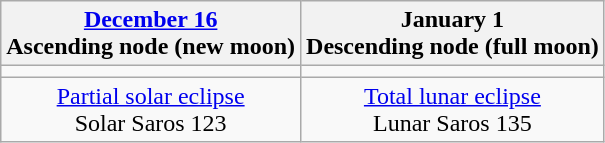<table class="wikitable">
<tr>
<th><a href='#'>December 16</a><br>Ascending node (new moon)<br></th>
<th>January 1<br>Descending node (full moon)<br></th>
</tr>
<tr>
<td></td>
<td></td>
</tr>
<tr align=center>
<td><a href='#'>Partial solar eclipse</a><br>Solar Saros 123</td>
<td><a href='#'>Total lunar eclipse</a><br>Lunar Saros 135</td>
</tr>
</table>
